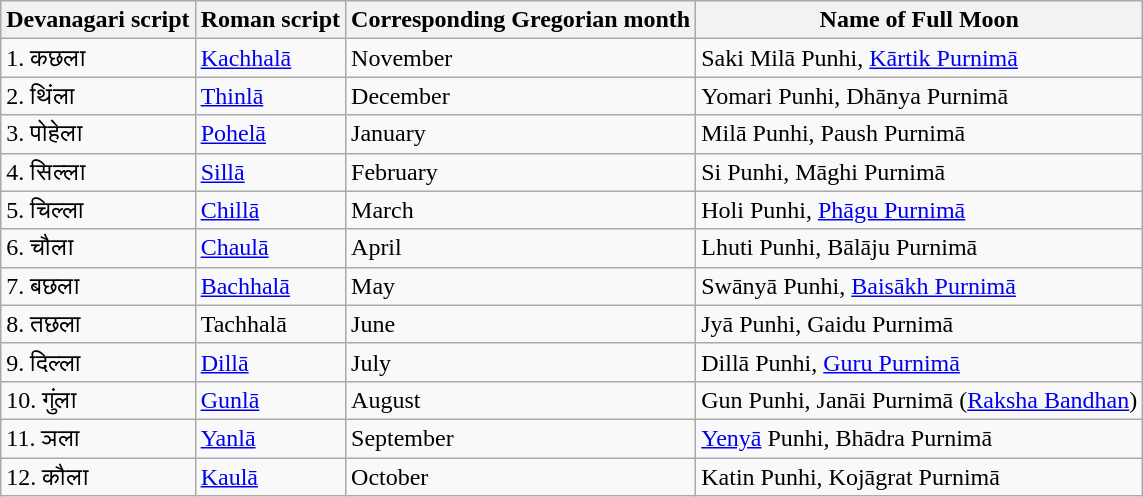<table class="wikitable" align=center>
<tr>
<th>Devanagari script</th>
<th>Roman script</th>
<th>Corresponding Gregorian month</th>
<th>Name of Full Moon</th>
</tr>
<tr>
<td>1. कछला</td>
<td><a href='#'>Kachhalā</a></td>
<td>November</td>
<td>Saki Milā Punhi, <a href='#'>Kārtik Purnimā</a></td>
</tr>
<tr>
<td>2. थिंला</td>
<td><a href='#'>Thinlā</a></td>
<td>December</td>
<td>Yomari Punhi, Dhānya Purnimā</td>
</tr>
<tr>
<td>3. पोहेला</td>
<td><a href='#'>Pohelā</a></td>
<td>January</td>
<td>Milā Punhi, Paush Purnimā</td>
</tr>
<tr>
<td>4. सिल्ला</td>
<td><a href='#'>Sillā</a></td>
<td>February</td>
<td>Si Punhi, Māghi Purnimā</td>
</tr>
<tr>
<td>5. चिल्ला</td>
<td><a href='#'>Chillā</a></td>
<td>March</td>
<td>Holi Punhi, <a href='#'>Phāgu Purnimā</a></td>
</tr>
<tr>
<td>6. चौला</td>
<td><a href='#'>Chaulā</a></td>
<td>April</td>
<td>Lhuti Punhi, Bālāju Purnimā</td>
</tr>
<tr>
<td>7. बछला</td>
<td><a href='#'>Bachhalā</a></td>
<td>May</td>
<td>Swānyā Punhi, <a href='#'>Baisākh Purnimā</a></td>
</tr>
<tr>
<td>8. तछला</td>
<td>Tachhalā</td>
<td>June</td>
<td>Jyā Punhi, Gaidu Purnimā</td>
</tr>
<tr>
<td>9. दिल्ला</td>
<td><a href='#'>Dillā</a></td>
<td>July</td>
<td>Dillā Punhi, <a href='#'>Guru Purnimā</a></td>
</tr>
<tr>
<td>10. गुंला</td>
<td><a href='#'>Gunlā</a></td>
<td>August</td>
<td>Gun Punhi, Janāi Purnimā (<a href='#'>Raksha Bandhan</a>)</td>
</tr>
<tr>
<td>11. ञला</td>
<td><a href='#'>Yanlā</a></td>
<td>September</td>
<td><a href='#'>Yenyā</a> Punhi, Bhādra Purnimā</td>
</tr>
<tr>
<td>12. कौला</td>
<td><a href='#'>Kaulā</a></td>
<td>October</td>
<td>Katin Punhi, Kojāgrat Purnimā</td>
</tr>
</table>
